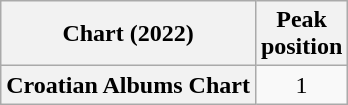<table class="wikitable sortable plainrowheaders" style="text-align:center">
<tr>
<th scope="col">Chart (2022)</th>
<th scope="col">Peak<br>position</th>
</tr>
<tr>
<th scope="row">Croatian Albums Chart</th>
<td align="center">1</td>
</tr>
</table>
